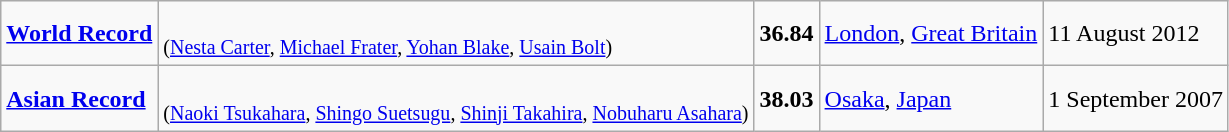<table class="wikitable">
<tr>
<td><strong><a href='#'>World Record</a></strong></td>
<td><br><small>(<a href='#'>Nesta Carter</a>, <a href='#'>Michael Frater</a>, <a href='#'>Yohan Blake</a>, <a href='#'>Usain Bolt</a>)</small></td>
<td><strong>36.84</strong></td>
<td><a href='#'>London</a>, <a href='#'>Great Britain</a></td>
<td>11 August 2012</td>
</tr>
<tr>
<td><strong><a href='#'>Asian Record</a></strong></td>
<td><br><small>(<a href='#'>Naoki Tsukahara</a>, <a href='#'>Shingo Suetsugu</a>, <a href='#'>Shinji Takahira</a>, <a href='#'>Nobuharu Asahara</a>)</small></td>
<td><strong>38.03</strong></td>
<td><a href='#'>Osaka</a>, <a href='#'>Japan</a></td>
<td>1 September 2007</td>
</tr>
</table>
